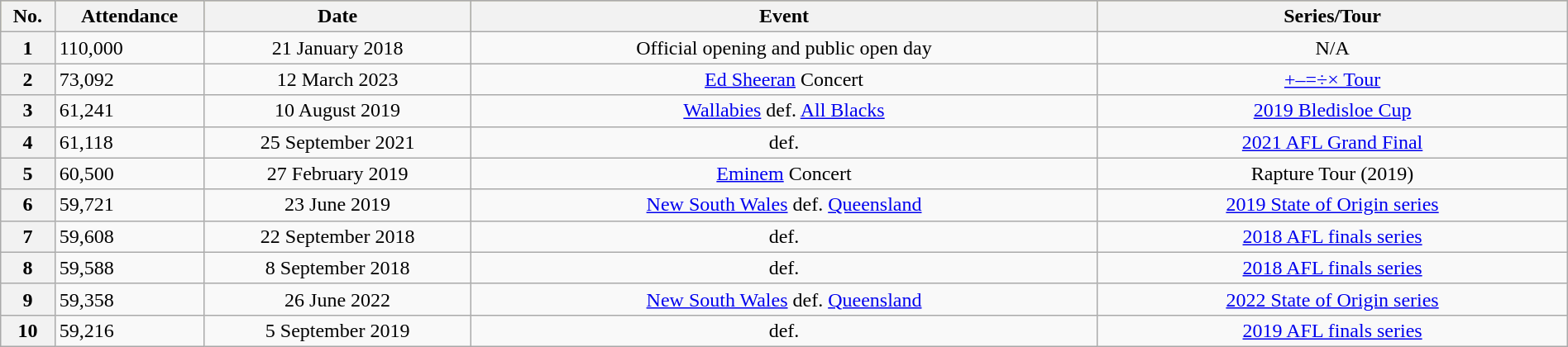<table class="wikitable sortable" style="width:100%;">
<tr style="background:#bdb76b;">
<th>No.</th>
<th>Attendance</th>
<th width="17%">Date</th>
<th width="40%">Event</th>
<th width="30%">Series/Tour</th>
</tr>
<tr>
<th>1</th>
<td>110,000</td>
<td align="center">21 January 2018</td>
<td align="center">Official opening and public open day</td>
<td align="center">N/A</td>
</tr>
<tr>
<th align="center">2</th>
<td>73,092</td>
<td align="center">12 March 2023</td>
<td align="center"><a href='#'>Ed Sheeran</a> Concert</td>
<td align="center"><a href='#'>+–=÷× Tour</a></td>
</tr>
<tr>
<th align="center">3</th>
<td>61,241</td>
<td align="center">10 August 2019</td>
<td align="center"><a href='#'>Wallabies</a> def. <a href='#'>All Blacks</a></td>
<td align="center"><a href='#'>2019 Bledisloe Cup</a></td>
</tr>
<tr>
<th align="center">4</th>
<td>61,118</td>
<td align="center">25 September 2021</td>
<td align="center"> def. </td>
<td align="center"><a href='#'>2021 AFL Grand Final</a></td>
</tr>
<tr>
<th align="center">5</th>
<td>60,500</td>
<td align="center">27 February 2019</td>
<td align="center"><a href='#'>Eminem</a> Concert</td>
<td align="center">Rapture Tour (2019)</td>
</tr>
<tr>
<th align="center">6</th>
<td>59,721</td>
<td align="center">23 June 2019</td>
<td align="center"><a href='#'>New South Wales</a> def. <a href='#'>Queensland</a></td>
<td align="center"><a href='#'>2019 State of Origin series</a></td>
</tr>
<tr>
<th align="center">7</th>
<td>59,608</td>
<td align="center">22 September 2018</td>
<td align="center"> def. </td>
<td align="center"><a href='#'>2018 AFL finals series</a></td>
</tr>
<tr>
<th align="center">8</th>
<td>59,588</td>
<td align="center">8 September 2018</td>
<td align="center"> def. </td>
<td align="center"><a href='#'>2018 AFL finals series</a></td>
</tr>
<tr>
<th align="center">9</th>
<td>59,358</td>
<td align="center">26 June 2022</td>
<td align="center"><a href='#'>New South Wales</a> def. <a href='#'>Queensland</a></td>
<td align="center"><a href='#'>2022 State of Origin series</a></td>
</tr>
<tr>
<th align="center">10</th>
<td>59,216</td>
<td align="center">5 September 2019</td>
<td align="center"> def. </td>
<td align="center"><a href='#'>2019 AFL finals series</a></td>
</tr>
</table>
